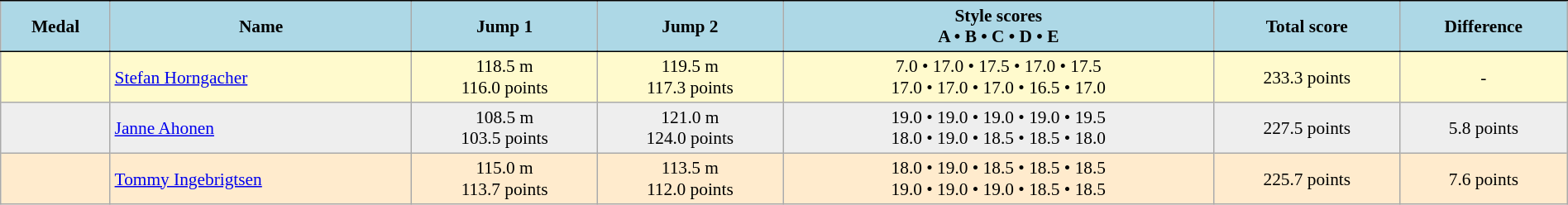<table width="100%" border="2" cellpadding="3" cellspacing="2" style="margin: 1em 1em 1em 0; background: #f9f9f9; border: 1px #aaa solid; border-collapse: collapse; font-size: 89%; text-align: center">
<tr bgcolor="lightblue" style="border-bottom:1px solid black; border-top:1px solid black;">
<th>Medal</th>
<th>Name</th>
<th>Jump 1</th>
<th>Jump 2</th>
<th>Style scores<br>A • B • C • D • E</th>
<th>Total score</th>
<th>Difference</th>
</tr>
<tr bgcolor="FFFACD">
<td></td>
<td align="left"> <a href='#'>Stefan Horngacher</a></td>
<td>118.5 m<br>116.0 points</td>
<td>119.5 m<br>117.3 points</td>
<td>7.0 • 17.0 • 17.5 • 17.0 • 17.5<br>17.0 • 17.0 • 17.0 • 16.5 • 17.0</td>
<td>233.3 points</td>
<td>-</td>
</tr>
<tr bgcolor="eeeeee">
<td></td>
<td align="left"> <a href='#'>Janne Ahonen</a></td>
<td>108.5 m<br>103.5 points</td>
<td>121.0 m<br>124.0 points</td>
<td>19.0 • 19.0 • 19.0 • 19.0 • 19.5<br>18.0 • 19.0 • 18.5 • 18.5 • 18.0</td>
<td>227.5 points</td>
<td>5.8 points</td>
</tr>
<tr bgcolor="ffebcd">
<td></td>
<td align="left"> <a href='#'>Tommy Ingebrigtsen</a></td>
<td>115.0 m<br>113.7 points</td>
<td>113.5 m<br>112.0 points</td>
<td>18.0 • 19.0 • 18.5 • 18.5 • 18.5<br>19.0 • 19.0 • 19.0 • 18.5 • 18.5</td>
<td>225.7 points</td>
<td>7.6 points</td>
</tr>
</table>
